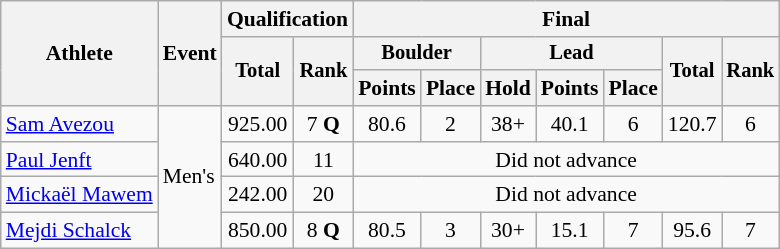<table class="wikitable" style="font-size:90%">
<tr>
<th rowspan="3">Athlete</th>
<th rowspan="3">Event</th>
<th colspan="2">Qualification</th>
<th colspan="9">Final</th>
</tr>
<tr style="font-size: 95%">
<th rowspan="2">Total</th>
<th rowspan="2">Rank</th>
<th colspan="2">Boulder</th>
<th colspan="3">Lead</th>
<th rowspan="2">Total</th>
<th rowspan="2">Rank</th>
</tr>
<tr>
<th>Points</th>
<th>Place</th>
<th>Hold</th>
<th>Points</th>
<th>Place</th>
</tr>
<tr align=center>
<td align=left><a href='#'>Sam Avezou</a></td>
<td align=left rowspan=4>Men's</td>
<td>925.00</td>
<td>7 <strong>Q</strong></td>
<td>80.6</td>
<td>2</td>
<td>38+</td>
<td>40.1</td>
<td>6</td>
<td>120.7</td>
<td>6</td>
</tr>
<tr align=center>
<td align=left><a href='#'>Paul Jenft</a></td>
<td>640.00</td>
<td>11</td>
<td colspan=7>Did not advance</td>
</tr>
<tr align=center>
<td align=left><a href='#'>Mickaël Mawem</a></td>
<td>242.00</td>
<td>20</td>
<td colspan=7>Did not advance</td>
</tr>
<tr align=center>
<td align=left><a href='#'>Mejdi Schalck</a></td>
<td>850.00</td>
<td>8 <strong>Q</strong></td>
<td>80.5</td>
<td>3</td>
<td>30+</td>
<td>15.1</td>
<td>7</td>
<td>95.6</td>
<td>7</td>
</tr>
</table>
